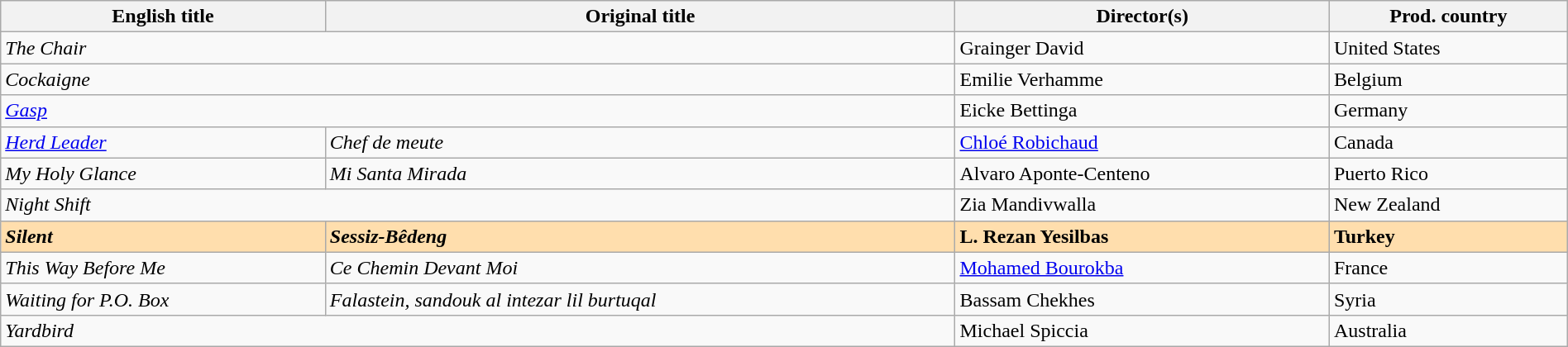<table class="wikitable" style="width:100%;" cellpadding="5">
<tr>
<th scope="col">English title</th>
<th scope="col">Original title</th>
<th scope="col">Director(s)</th>
<th scope="col">Prod. country</th>
</tr>
<tr>
<td colspan=2 data-sort-value="Chair"><em>The Chair</em></td>
<td>Grainger David</td>
<td>United States</td>
</tr>
<tr>
<td colspan=2><em>Cockaigne</em></td>
<td data-sort-value="Verhamme">Emilie Verhamme</td>
<td>Belgium</td>
</tr>
<tr>
<td colspan=2><em><a href='#'>Gasp</a></em></td>
<td data-sort-value="Bettinga">Eicke Bettinga</td>
<td>Germany</td>
</tr>
<tr>
<td><em><a href='#'>Herd Leader</a></em></td>
<td><em>Chef de meute</em></td>
<td data-sort-value="Robichaud"><a href='#'>Chloé Robichaud</a></td>
<td>Canada</td>
</tr>
<tr>
<td><em>My Holy Glance</em></td>
<td><em>Mi Santa Mirada</em></td>
<td data-sort-value="Aponte">Alvaro Aponte-Centeno</td>
<td>Puerto Rico</td>
</tr>
<tr>
<td colspan=2><em>Night Shift</em></td>
<td data-sort-value="Mandivwalla">Zia Mandivwalla</td>
<td>New Zealand</td>
</tr>
<tr style="background:#FFDEAD;">
<td><strong><em>Silent</em></strong></td>
<td><strong><em>Sessiz-Bêdeng</em></strong></td>
<td data-sort-value="Yesilbas"><strong>L. Rezan Yesilbas</strong></td>
<td><strong>Turkey</strong></td>
</tr>
<tr>
<td><em>This Way Before Me</em></td>
<td><em>Ce Chemin Devant Moi</em></td>
<td data-sort-value="Bourokba"><a href='#'>Mohamed Bourokba</a></td>
<td>France</td>
</tr>
<tr>
<td><em>Waiting for P.O. Box</em></td>
<td><em>Falastein, sandouk al intezar lil burtuqal</em></td>
<td data-sort-value="Chekhes">Bassam Chekhes</td>
<td>Syria</td>
</tr>
<tr>
<td colspan=2><em>Yardbird</em></td>
<td data-sort-value="Spiccia">Michael Spiccia</td>
<td>Australia</td>
</tr>
</table>
